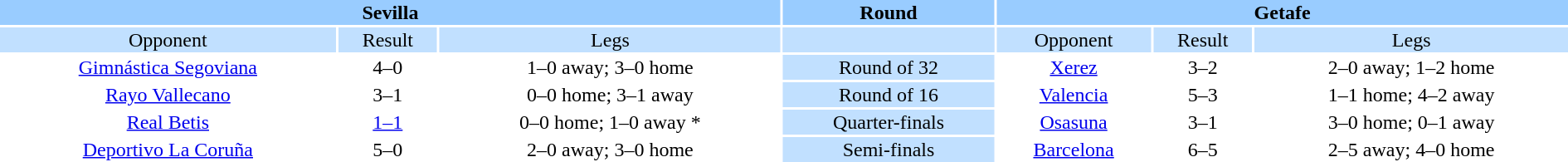<table width="100%" style="text-align:center">
<tr valign=top bgcolor=#99ccff>
<th colspan=3 style="width:1*">Sevilla</th>
<th><strong>Round</strong></th>
<th colspan=3 style="width:1*">Getafe</th>
</tr>
<tr valign=top bgcolor=#c1e0ff>
<td>Opponent</td>
<td>Result</td>
<td>Legs</td>
<td bgcolor=#c1e0ff></td>
<td>Opponent</td>
<td>Result</td>
<td>Legs</td>
</tr>
<tr>
<td><a href='#'>Gimnástica Segoviana</a></td>
<td>4–0</td>
<td>1–0 away; 3–0 home</td>
<td bgcolor="#c1e0ff">Round of 32</td>
<td><a href='#'>Xerez</a></td>
<td>3–2</td>
<td>2–0 away; 1–2 home</td>
</tr>
<tr>
<td><a href='#'>Rayo Vallecano</a></td>
<td>3–1</td>
<td>0–0 home; 3–1 away</td>
<td bgcolor="#c1e0ff">Round of 16</td>
<td><a href='#'>Valencia</a></td>
<td>5–3</td>
<td>1–1 home; 4–2 away</td>
</tr>
<tr>
<td><a href='#'>Real Betis</a></td>
<td><a href='#'>1–1</a></td>
<td>0–0 home; 1–0 away *</td>
<td bgcolor="#c1e0ff">Quarter-finals</td>
<td><a href='#'>Osasuna</a></td>
<td>3–1</td>
<td>3–0 home; 0–1 away</td>
</tr>
<tr>
<td><a href='#'>Deportivo La Coruña</a></td>
<td>5–0</td>
<td>2–0 away; 3–0 home</td>
<td bgcolor="#c1e0ff">Semi-finals</td>
<td><a href='#'>Barcelona</a></td>
<td>6–5</td>
<td>2–5 away; 4–0 home</td>
</tr>
</table>
